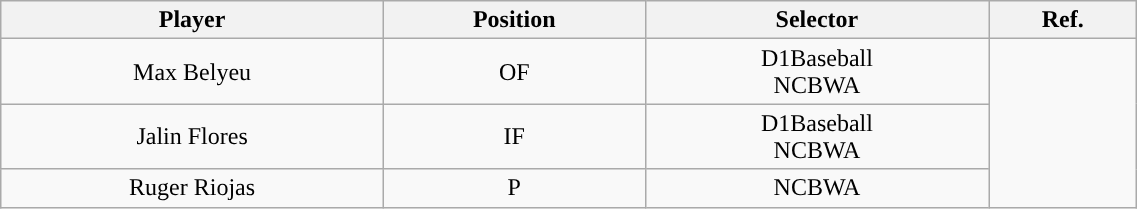<table class="wikitable" style="width: 60%;text-align: center;">
<tr>
<th>Player</th>
<th>Position</th>
<th>Selector</th>
<th>Ref.</th>
</tr>
<tr align="center">
<td rowspan="1">Max Belyeu</td>
<td>OF</td>
<td>D1Baseball<br>NCBWA</td>
<td rowspan="3"></td>
</tr>
<tr align="center">
<td rowspan="1">Jalin Flores</td>
<td>IF</td>
<td>D1Baseball<br>NCBWA</td>
</tr>
<tr align="center">
<td rowspan="1">Ruger Riojas</td>
<td>P</td>
<td>NCBWA</td>
</tr>
</table>
